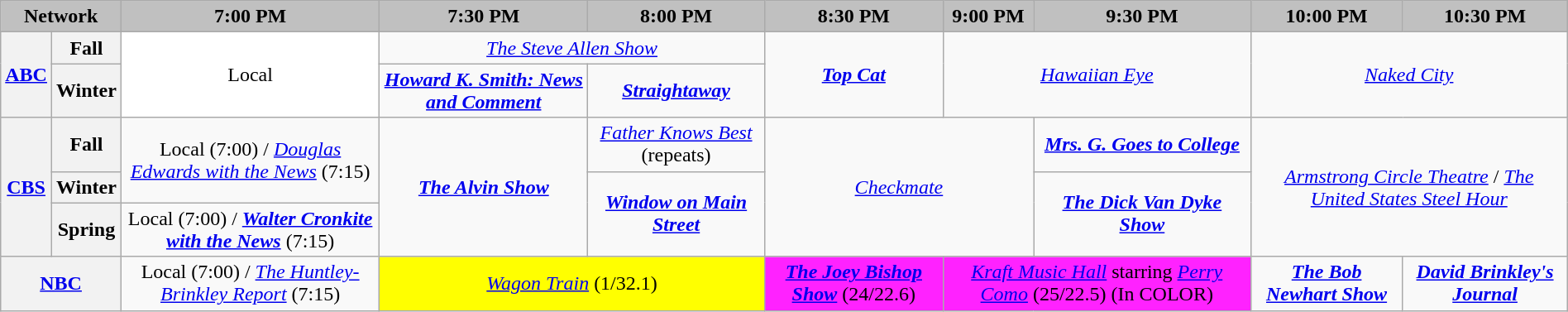<table class="wikitable" style="width:100%;margin-right:0;text-align:center">
<tr>
<th colspan="2" style="background-color:#C0C0C0;text-align:center">Network</th>
<th style="background-color:#C0C0C0;text-align:center">7:00 PM</th>
<th style="background-color:#C0C0C0;text-align:center">7:30 PM</th>
<th style="background-color:#C0C0C0;text-align:center">8:00 PM</th>
<th style="background-color:#C0C0C0;text-align:center">8:30 PM</th>
<th style="background-color:#C0C0C0;text-align:center">9:00 PM</th>
<th style="background-color:#C0C0C0;text-align:center">9:30 PM</th>
<th style="background-color:#C0C0C0;text-align:center">10:00 PM</th>
<th style="background-color:#C0C0C0;text-align:center">10:30 PM</th>
</tr>
<tr>
<th rowspan="2"><a href='#'>ABC</a></th>
<th>Fall</th>
<td bgcolor="white" rowspan="2">Local</td>
<td colspan="2"><em><a href='#'>The Steve Allen Show</a></em></td>
<td rowspan="2"><strong><em><a href='#'>Top Cat</a></em></strong></td>
<td colspan="2" rowspan="2"><em><a href='#'>Hawaiian Eye</a></em></td>
<td colspan="2" rowspan="2"><em><a href='#'>Naked City</a></em></td>
</tr>
<tr>
<th>Winter</th>
<td><strong><em><a href='#'>Howard K. Smith: News and Comment</a></em></strong></td>
<td><strong><em><a href='#'>Straightaway</a></em></strong></td>
</tr>
<tr>
<th rowspan="3"><a href='#'>CBS</a></th>
<th>Fall</th>
<td rowspan="2">Local (7:00) / <em><a href='#'>Douglas Edwards with the News</a></em> (7:15)</td>
<td rowspan="3"><strong><em><a href='#'>The Alvin Show</a></em></strong></td>
<td><em><a href='#'>Father Knows Best</a></em> (repeats)</td>
<td colspan="2" rowspan="3"><em><a href='#'>Checkmate</a></em></td>
<td><strong><em><a href='#'>Mrs. G. Goes to College</a></em></strong></td>
<td colspan="2" rowspan="3"><em><a href='#'>Armstrong Circle Theatre</a></em> / <em><a href='#'>The United States Steel Hour</a></em></td>
</tr>
<tr>
<th>Winter</th>
<td rowspan="2"><strong><em><a href='#'>Window on Main Street</a></em></strong></td>
<td rowspan="2"><strong><em><a href='#'>The Dick Van Dyke Show</a></em></strong></td>
</tr>
<tr>
<th>Spring</th>
<td>Local (7:00) / <strong><em><a href='#'>Walter Cronkite with the News</a></em></strong> (7:15)</td>
</tr>
<tr>
<th colspan="2"><a href='#'>NBC</a></th>
<td>Local (7:00) / <em><a href='#'>The Huntley-Brinkley Report</a></em> (7:15)</td>
<td bgcolor="#FFFF00" colspan="2"><em><a href='#'>Wagon Train</a></em> (1/32.1)</td>
<td bgcolor="#FF22FF"><strong><em><a href='#'>The Joey Bishop Show</a></em></strong> (24/22.6)</td>
<td colspan="2" bgcolor="#FF22FF"><em><a href='#'>Kraft Music Hall</a></em> starring <em><a href='#'>Perry Como</a></em> (25/22.5) (In <span>C</span><span>O</span><span>L</span><span>O</span><span>R</span>)</td>
<td><strong><em><a href='#'>The Bob Newhart Show</a></em></strong></td>
<td><strong><em><a href='#'>David Brinkley's Journal</a></em></strong></td>
</tr>
</table>
